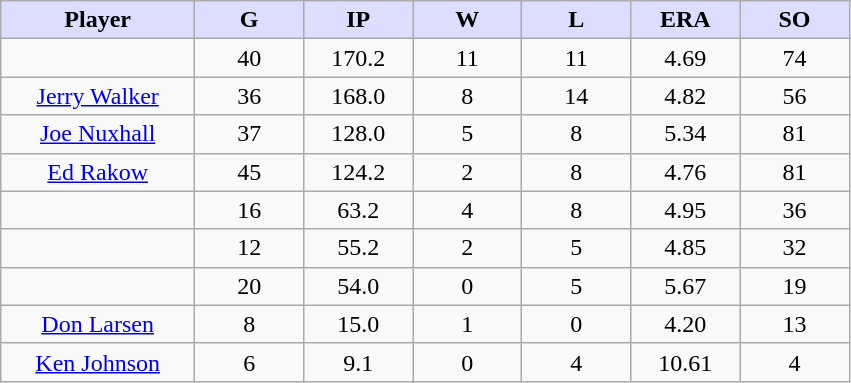<table class="wikitable sortable">
<tr>
<th style="background:#ddf; width:16%;">Player</th>
<th style="background:#ddf; width:9%;">G</th>
<th style="background:#ddf; width:9%;">IP</th>
<th style="background:#ddf; width:9%;">W</th>
<th style="background:#ddf; width:9%;">L</th>
<th style="background:#ddf; width:9%;">ERA</th>
<th style="background:#ddf; width:9%;">SO</th>
</tr>
<tr style="text-align:center;">
<td></td>
<td>40</td>
<td>170.2</td>
<td>11</td>
<td>11</td>
<td>4.69</td>
<td>74</td>
</tr>
<tr style="text-align:center;">
<td><a href='#'>Jerry Walker</a></td>
<td>36</td>
<td>168.0</td>
<td>8</td>
<td>14</td>
<td>4.82</td>
<td>56</td>
</tr>
<tr align="center">
<td><a href='#'>Joe Nuxhall</a></td>
<td>37</td>
<td>128.0</td>
<td>5</td>
<td>8</td>
<td>5.34</td>
<td>81</td>
</tr>
<tr align="center">
<td><a href='#'>Ed Rakow</a></td>
<td>45</td>
<td>124.2</td>
<td>2</td>
<td>8</td>
<td>4.76</td>
<td>81</td>
</tr>
<tr align="center">
<td></td>
<td>16</td>
<td>63.2</td>
<td>4</td>
<td>8</td>
<td>4.95</td>
<td>36</td>
</tr>
<tr style="text-align:center;">
<td></td>
<td>12</td>
<td>55.2</td>
<td>2</td>
<td>5</td>
<td>4.85</td>
<td>32</td>
</tr>
<tr style="text-align:center;">
<td></td>
<td>20</td>
<td>54.0</td>
<td>0</td>
<td>5</td>
<td>5.67</td>
<td>19</td>
</tr>
<tr align="center">
<td><a href='#'>Don Larsen</a></td>
<td>8</td>
<td>15.0</td>
<td>1</td>
<td>0</td>
<td>4.20</td>
<td>13</td>
</tr>
<tr align="center">
<td><a href='#'>Ken Johnson</a></td>
<td>6</td>
<td>9.1</td>
<td>0</td>
<td>4</td>
<td>10.61</td>
<td>4</td>
</tr>
</table>
